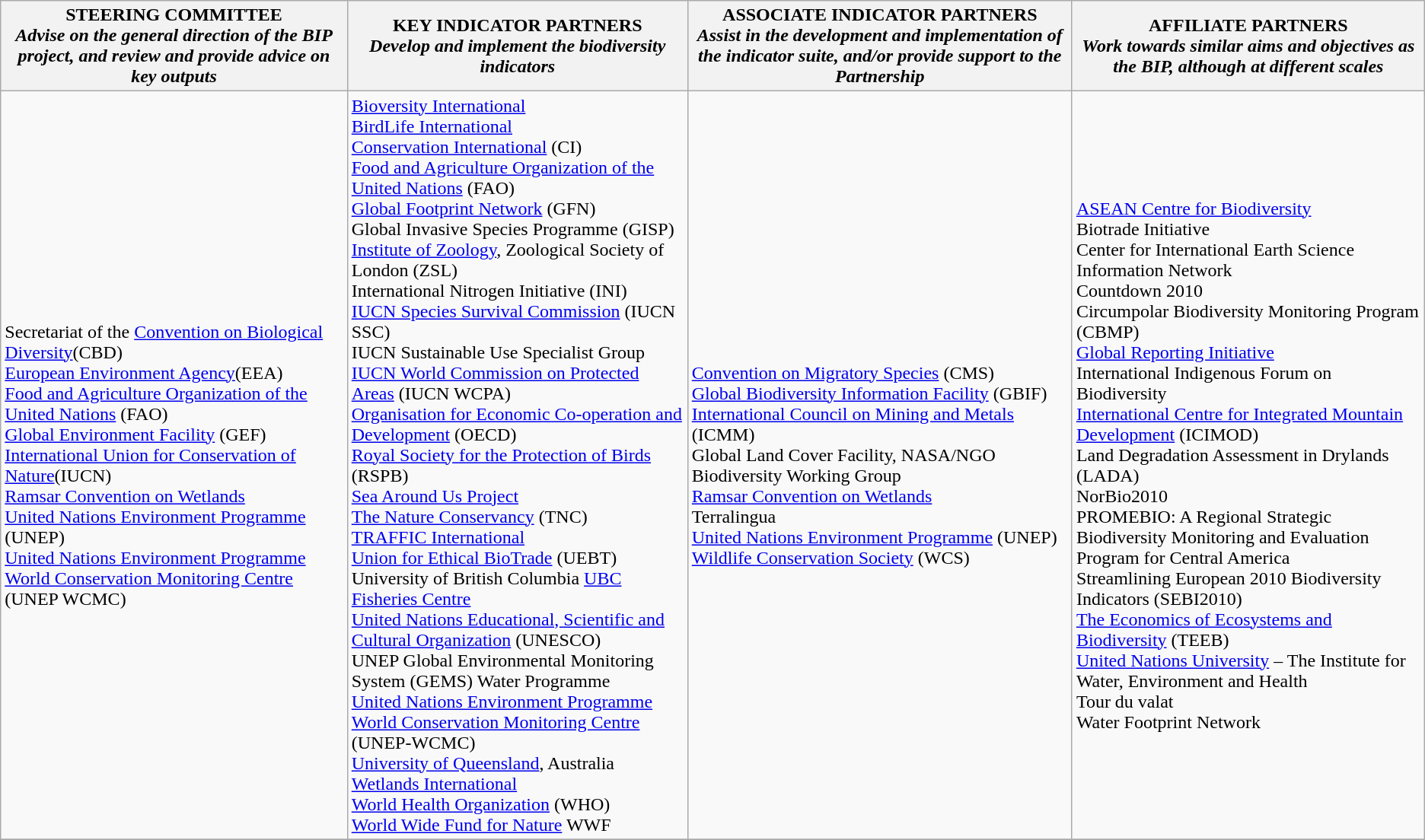<table class="wikitable" border="1">
<tr>
<th><strong>STEERING COMMITTEE</strong><br> <em>Advise on the general direction of the BIP project, and review and provide advice on key outputs</em></th>
<th><strong>KEY INDICATOR PARTNERS</strong><br> <em>Develop and implement the biodiversity indicators</em></th>
<th><strong>ASSOCIATE INDICATOR PARTNERS</strong><br> <em>Assist in the development and implementation of the indicator suite, and/or provide support to the Partnership</em></th>
<th><strong>AFFILIATE PARTNERS</strong><br> <em>Work towards similar aims and objectives as the BIP, although at different scales</em></th>
</tr>
<tr>
<td>Secretariat of the <a href='#'>Convention on Biological Diversity</a>(CBD)<br> <a href='#'>European Environment Agency</a>(EEA)<br> <a href='#'>Food and Agriculture Organization of the United Nations</a> (FAO)<br> <a href='#'>Global Environment Facility</a> (GEF)<br> <a href='#'>International Union for Conservation of Nature</a>(IUCN)<br> <a href='#'>Ramsar Convention on Wetlands</a><br> <a href='#'>United Nations Environment Programme</a> (UNEP)<br> <a href='#'>United Nations Environment Programme World Conservation Monitoring Centre</a> (UNEP WCMC)</td>
<td><a href='#'>Bioversity International</a><br><a href='#'>BirdLife International</a><br><a href='#'>Conservation International</a> (CI)<br><a href='#'>Food and Agriculture Organization of the United Nations</a> (FAO)<br> <a href='#'>Global Footprint Network</a> (GFN)<br> Global Invasive Species Programme (GISP)<br> <a href='#'>Institute of Zoology</a>, Zoological Society of London (ZSL)<br> International Nitrogen Initiative (INI)<br> <a href='#'>IUCN Species Survival Commission</a> (IUCN SSC)<br>IUCN Sustainable Use Specialist Group<br> <a href='#'>IUCN World Commission on Protected Areas</a> (IUCN WCPA)<br> <a href='#'>Organisation for Economic Co-operation and Development</a> (OECD)<br> <a href='#'>Royal Society for the Protection of Birds</a> (RSPB)<br> <a href='#'>Sea Around Us Project</a><br><a href='#'>The Nature Conservancy</a> (TNC)<br> <a href='#'>TRAFFIC International</a><br> <a href='#'>Union for Ethical BioTrade</a> (UEBT) <br> University of British Columbia <a href='#'>UBC Fisheries Centre</a><br>  <a href='#'>United Nations Educational, Scientific and Cultural Organization</a> (UNESCO)<br> UNEP Global Environmental Monitoring System (GEMS) Water Programme<br> <a href='#'>United Nations Environment Programme World Conservation Monitoring Centre</a> (UNEP-WCMC)<br> <a href='#'>University of Queensland</a>, Australia<br> <a href='#'>Wetlands International</a><br> <a href='#'>World Health Organization</a> (WHO)<br> <a href='#'>World Wide Fund for Nature</a> WWF</td>
<td><a href='#'>Convention on Migratory Species</a> (CMS)<br> <a href='#'>Global Biodiversity Information Facility</a> (GBIF)<br> <a href='#'>International Council on Mining and Metals</a> (ICMM)<br> Global Land Cover Facility, NASA/NGO Biodiversity Working Group<br> <a href='#'>Ramsar Convention on Wetlands</a><br> Terralingua<br> <a href='#'>United Nations Environment Programme</a> (UNEP)<br> <a href='#'>Wildlife Conservation Society</a> (WCS)</td>
<td><a href='#'>ASEAN Centre for Biodiversity</a><br> Biotrade Initiative<br> Center for International Earth Science Information Network<br>  Countdown 2010<br> Circumpolar Biodiversity Monitoring Program (CBMP)<br> <a href='#'>Global Reporting Initiative</a><br> International Indigenous Forum on Biodiversity<br> <a href='#'>International Centre for Integrated Mountain Development</a> (ICIMOD)<br> Land Degradation Assessment in Drylands (LADA) <br> NorBio2010<br> PROMEBIO: A Regional Strategic Biodiversity Monitoring and Evaluation Program for Central America<br> Streamlining European 2010 Biodiversity Indicators (SEBI2010)<br> <a href='#'>The Economics of Ecosystems and Biodiversity</a> (TEEB)<br> <a href='#'>United Nations University</a> – The Institute for Water, Environment and Health<br> Tour du valat<br> Water Footprint Network<br></td>
</tr>
<tr>
</tr>
</table>
